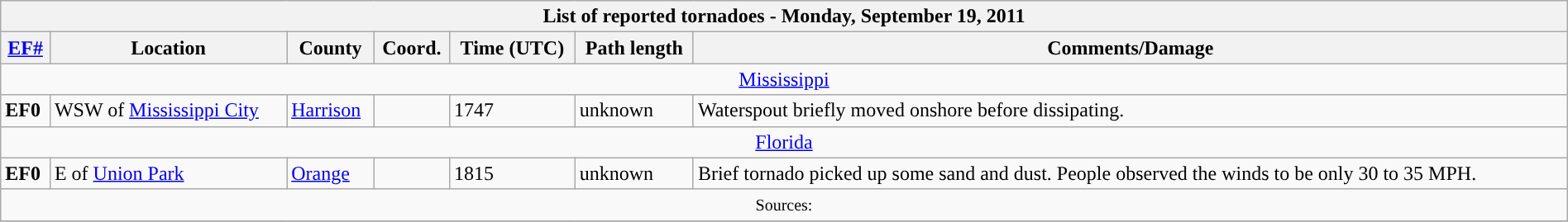<table class="wikitable collapsible" width="100%">
<tr>
<th colspan="7">List of reported tornadoes - Monday, September 19, 2011</th>
</tr>
<tr>
<th><a href='#'>EF#</a></th>
<th>Location</th>
<th>County</th>
<th>Coord.</th>
<th>Time (UTC)</th>
<th>Path length</th>
<th>Comments/Damage</th>
</tr>
<tr>
<td colspan="7" align=center><a href='#'>Mississippi</a></td>
</tr>
<tr>
<td><strong>EF0</strong></td>
<td>WSW of <a href='#'>Mississippi City</a></td>
<td><a href='#'>Harrison</a></td>
<td></td>
<td>1747</td>
<td>unknown</td>
<td>Waterspout briefly moved onshore before dissipating.</td>
</tr>
<tr>
<td colspan="7" align=center><a href='#'>Florida</a></td>
</tr>
<tr>
<td><strong>EF0</strong></td>
<td>E of <a href='#'>Union Park</a></td>
<td><a href='#'>Orange</a></td>
<td></td>
<td>1815</td>
<td>unknown</td>
<td>Brief tornado picked up some sand and dust. People observed the winds to be only 30 to 35 MPH.</td>
</tr>
<tr>
<td colspan="7" align=center><small>Sources: </small></td>
</tr>
<tr>
</tr>
</table>
